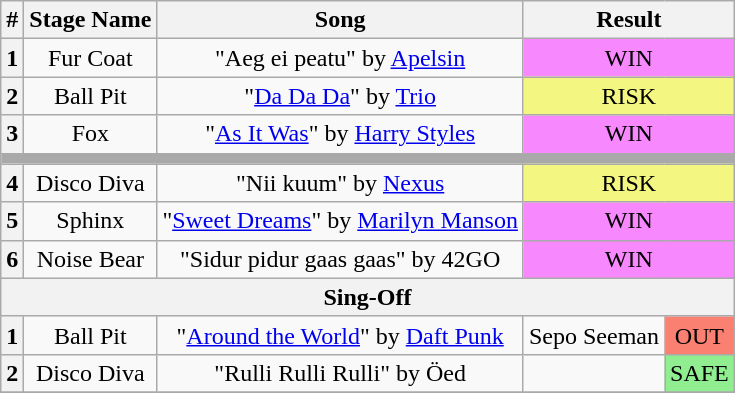<table class="wikitable plainrowheaders" style="text-align: center;">
<tr>
<th>#</th>
<th>Stage Name</th>
<th>Song</th>
<th colspan="2">Result</th>
</tr>
<tr>
<th>1</th>
<td>Fur Coat</td>
<td>"Aeg ei peatu" by <a href='#'>Apelsin</a></td>
<td colspan="2" bgcolor="#F888FD">WIN</td>
</tr>
<tr>
<th>2</th>
<td>Ball Pit</td>
<td>"<a href='#'>Da Da Da</a>" by <a href='#'>Trio</a></td>
<td colspan="2" bgcolor="#F3F781">RISK</td>
</tr>
<tr>
<th>3</th>
<td>Fox</td>
<td>"<a href='#'>As It Was</a>" by <a href='#'>Harry Styles</a></td>
<td colspan="2" bgcolor="#F888FD">WIN</td>
</tr>
<tr>
<td colspan="5" style="background:darkgray"></td>
</tr>
<tr>
<th>4</th>
<td>Disco Diva</td>
<td>"Nii kuum" by <a href='#'>Nexus</a></td>
<td colspan="2" bgcolor="#F3F781">RISK</td>
</tr>
<tr>
<th>5</th>
<td>Sphinx</td>
<td>"<a href='#'>Sweet Dreams</a>" by <a href='#'>Marilyn Manson</a></td>
<td colspan="2" bgcolor="#F888FD">WIN</td>
</tr>
<tr>
<th>6</th>
<td>Noise Bear</td>
<td>"Sidur pidur gaas gaas" by 42GO</td>
<td colspan="2" bgcolor="#F888FD">WIN</td>
</tr>
<tr>
<th colspan="5">Sing-Off</th>
</tr>
<tr>
<th>1</th>
<td>Ball Pit</td>
<td>"<a href='#'>Around the World</a>" by <a href='#'>Daft Punk</a></td>
<td>Sepo Seeman</td>
<td bgcolor="salmon">OUT</td>
</tr>
<tr>
<th>2</th>
<td>Disco Diva</td>
<td>"Rulli Rulli Rulli" by Öed</td>
<td></td>
<td bgcolor="lightgreen">SAFE</td>
</tr>
<tr>
</tr>
</table>
